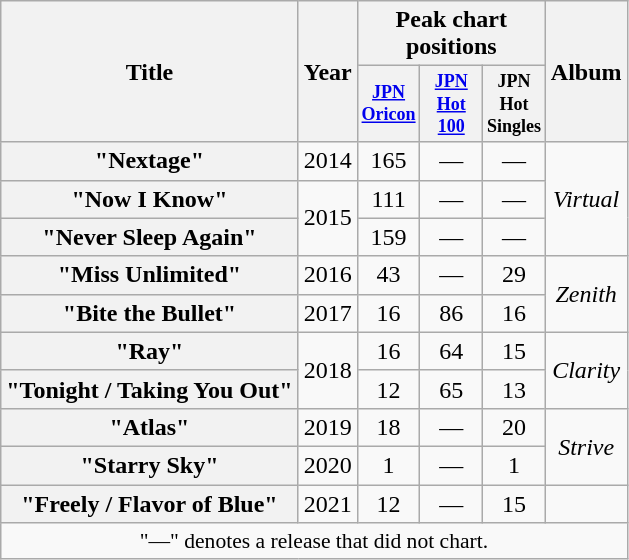<table class="wikitable plainrowheaders">
<tr>
<th scope="col" rowspan="2">Title</th>
<th scope="col" rowspan="2">Year</th>
<th scope="col" colspan="3">Peak chart positions</th>
<th scope="col" rowspan="2">Album</th>
</tr>
<tr>
<th scope="col" style="width:3em;font-size:75%;"><a href='#'>JPN<br>Oricon</a><br></th>
<th scope="col" style="width:3em;font-size:75%"><a href='#'>JPN<br>Hot<br>100</a><br></th>
<th scope="col" style="width:3em;font-size:75%">JPN<br>Hot<br>Singles<br></th>
</tr>
<tr>
<th scope="row">"Nextage"</th>
<td align="center">2014</td>
<td align="center">165</td>
<td align="center">—</td>
<td align="center">—</td>
<td align="center" rowspan="3"><em>Virtual</em></td>
</tr>
<tr>
<th scope="row">"Now I Know"</th>
<td align="center" rowspan="2">2015</td>
<td align="center">111</td>
<td align="center">—</td>
<td align="center">—</td>
</tr>
<tr>
<th scope="row">"Never Sleep Again"</th>
<td align="center">159</td>
<td align="center">—</td>
<td align="center">—</td>
</tr>
<tr>
<th scope="row">"Miss Unlimited"</th>
<td align="center">2016</td>
<td align="center">43</td>
<td align="center">—</td>
<td align="center">29</td>
<td align="center" rowspan="2"><em>Zenith</em></td>
</tr>
<tr>
<th scope="row">"Bite the Bullet"</th>
<td align="center">2017</td>
<td align="center">16</td>
<td align="center">86</td>
<td align="center">16</td>
</tr>
<tr>
<th scope="row">"Ray"</th>
<td align="center" rowspan="2">2018</td>
<td align="center">16</td>
<td align="center">64</td>
<td align="center">15</td>
<td align="center" rowspan="2"><em>Clarity</em></td>
</tr>
<tr>
<th scope="row">"Tonight / Taking You Out"</th>
<td align="center">12</td>
<td align="center">65</td>
<td align="center">13</td>
</tr>
<tr>
<th scope="row">"Atlas"</th>
<td align="center">2019</td>
<td align="center">18</td>
<td align="center">—</td>
<td align="center">20</td>
<td align="center" rowspan="2"><em>Strive</em></td>
</tr>
<tr>
<th scope="row">"Starry Sky"</th>
<td align="center">2020</td>
<td align="center">1</td>
<td align="center">—</td>
<td align="center">1</td>
</tr>
<tr>
<th scope="row">"Freely / Flavor of Blue"</th>
<td align="center">2021</td>
<td align="center">12</td>
<td align="center">—</td>
<td align="center">15</td>
<td></td>
</tr>
<tr>
<td align="center" colspan="6" style="font-size:90%">"—" denotes a release that did not chart.</td>
</tr>
</table>
